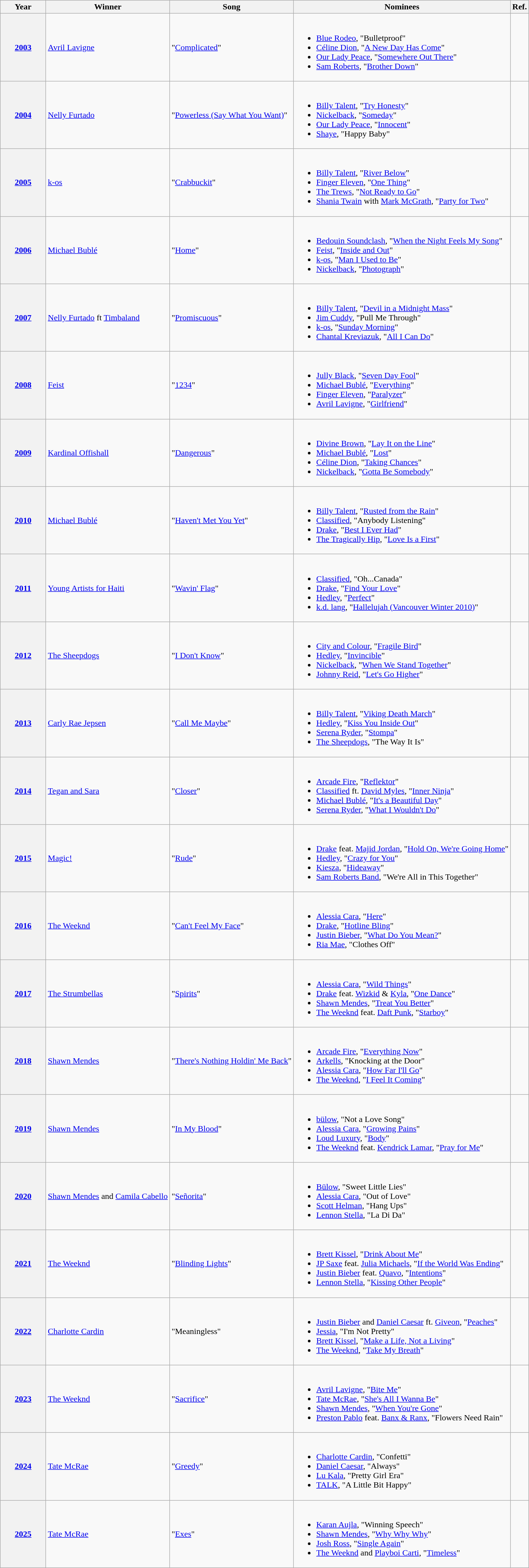<table class="wikitable sortable">
<tr>
<th scope="col" style="width:5em;">Year</th>
<th scope="col">Winner</th>
<th scope="col">Song</th>
<th scope="col" class="unsortable">Nominees</th>
<th scope="col" class="unsortable">Ref.</th>
</tr>
<tr>
<th scope="row"><a href='#'>2003</a></th>
<td><a href='#'>Avril Lavigne</a></td>
<td>"<a href='#'>Complicated</a>"</td>
<td><br><ul><li><a href='#'>Blue Rodeo</a>, "Bulletproof"</li><li><a href='#'>Céline Dion</a>, "<a href='#'>A New Day Has Come</a>"</li><li><a href='#'>Our Lady Peace</a>, "<a href='#'>Somewhere Out There</a>"</li><li><a href='#'>Sam Roberts</a>, "<a href='#'>Brother Down</a>"</li></ul></td>
<td align="center"></td>
</tr>
<tr>
<th scope="row"><a href='#'>2004</a></th>
<td><a href='#'>Nelly Furtado</a></td>
<td>"<a href='#'>Powerless (Say What You Want)</a>"</td>
<td><br><ul><li><a href='#'>Billy Talent</a>, "<a href='#'>Try Honesty</a>"</li><li><a href='#'>Nickelback</a>, "<a href='#'>Someday</a>"</li><li><a href='#'>Our Lady Peace</a>, "<a href='#'>Innocent</a>"</li><li><a href='#'>Shaye</a>, "Happy Baby"</li></ul></td>
<td align="center"></td>
</tr>
<tr>
<th scope="row"><a href='#'>2005</a></th>
<td><a href='#'>k-os</a></td>
<td>"<a href='#'>Crabbuckit</a>"</td>
<td><br><ul><li><a href='#'>Billy Talent</a>, "<a href='#'>River Below</a>"</li><li><a href='#'>Finger Eleven</a>, "<a href='#'>One Thing</a>"</li><li><a href='#'>The Trews</a>, "<a href='#'>Not Ready to Go</a>"</li><li><a href='#'>Shania Twain</a> with <a href='#'>Mark McGrath</a>, "<a href='#'>Party for Two</a>"</li></ul></td>
<td align="center"></td>
</tr>
<tr>
<th scope="row"><a href='#'>2006</a></th>
<td><a href='#'>Michael Bublé</a></td>
<td>"<a href='#'>Home</a>"</td>
<td><br><ul><li><a href='#'>Bedouin Soundclash</a>, "<a href='#'>When the Night Feels My Song</a>"</li><li><a href='#'>Feist</a>, "<a href='#'>Inside and Out</a>"</li><li><a href='#'>k-os</a>, "<a href='#'>Man I Used to Be</a>"</li><li><a href='#'>Nickelback</a>, "<a href='#'>Photograph</a>"</li></ul></td>
<td align="center"></td>
</tr>
<tr>
<th scope="row"><a href='#'>2007</a></th>
<td><a href='#'>Nelly Furtado</a> ft <a href='#'>Timbaland</a></td>
<td>"<a href='#'>Promiscuous</a>"</td>
<td><br><ul><li><a href='#'>Billy Talent</a>, "<a href='#'>Devil in a Midnight Mass</a>"</li><li><a href='#'>Jim Cuddy</a>, "Pull Me Through"</li><li><a href='#'>k-os</a>, "<a href='#'>Sunday Morning</a>"</li><li><a href='#'>Chantal Kreviazuk</a>, "<a href='#'>All I Can Do</a>"</li></ul></td>
<td align="center"></td>
</tr>
<tr>
<th scope="row"><a href='#'>2008</a></th>
<td><a href='#'>Feist</a></td>
<td>"<a href='#'>1234</a>"</td>
<td><br><ul><li><a href='#'>Jully Black</a>, "<a href='#'>Seven Day Fool</a>"</li><li><a href='#'>Michael Bublé</a>, "<a href='#'>Everything</a>"</li><li><a href='#'>Finger Eleven</a>, "<a href='#'>Paralyzer</a>"</li><li><a href='#'>Avril Lavigne</a>, "<a href='#'>Girlfriend</a>"</li></ul></td>
<td align="center"></td>
</tr>
<tr>
<th scope="row"><a href='#'>2009</a></th>
<td><a href='#'>Kardinal Offishall</a></td>
<td>"<a href='#'>Dangerous</a>"</td>
<td><br><ul><li><a href='#'>Divine Brown</a>, "<a href='#'>Lay It on the Line</a>"</li><li><a href='#'>Michael Bublé</a>, "<a href='#'>Lost</a>"</li><li><a href='#'>Céline Dion</a>, "<a href='#'>Taking Chances</a>"</li><li><a href='#'>Nickelback</a>, "<a href='#'>Gotta Be Somebody</a>"</li></ul></td>
<td align="center"></td>
</tr>
<tr>
<th scope="row"><a href='#'>2010</a></th>
<td><a href='#'>Michael Bublé</a></td>
<td>"<a href='#'>Haven't Met You Yet</a>"</td>
<td><br><ul><li><a href='#'>Billy Talent</a>, "<a href='#'>Rusted from the Rain</a>"</li><li><a href='#'>Classified</a>, "Anybody Listening"</li><li><a href='#'>Drake</a>, "<a href='#'>Best I Ever Had</a>"</li><li><a href='#'>The Tragically Hip</a>, "<a href='#'>Love Is a First</a>"</li></ul></td>
<td align="center"></td>
</tr>
<tr>
<th scope="row"><a href='#'>2011</a></th>
<td><a href='#'>Young Artists for Haiti</a></td>
<td>"<a href='#'>Wavin' Flag</a>"</td>
<td><br><ul><li><a href='#'>Classified</a>, "Oh...Canada"</li><li><a href='#'>Drake</a>, "<a href='#'>Find Your Love</a>"</li><li><a href='#'>Hedley</a>, "<a href='#'>Perfect</a>"</li><li><a href='#'>k.d. lang</a>, "<a href='#'>Hallelujah (Vancouver Winter 2010)</a>"</li></ul></td>
<td align="center"></td>
</tr>
<tr>
<th scope="row"><a href='#'>2012</a></th>
<td><a href='#'>The Sheepdogs</a></td>
<td>"<a href='#'>I Don't Know</a>"</td>
<td><br><ul><li><a href='#'>City and Colour</a>, "<a href='#'>Fragile Bird</a>"</li><li><a href='#'>Hedley</a>, "<a href='#'>Invincible</a>"</li><li><a href='#'>Nickelback</a>, "<a href='#'>When We Stand Together</a>"</li><li><a href='#'>Johnny Reid</a>, "<a href='#'>Let's Go Higher</a>"</li></ul></td>
<td align="center"></td>
</tr>
<tr>
<th scope="row"><a href='#'>2013</a></th>
<td><a href='#'>Carly Rae Jepsen</a></td>
<td>"<a href='#'>Call Me Maybe</a>"</td>
<td><br><ul><li><a href='#'>Billy Talent</a>, "<a href='#'>Viking Death March</a>"</li><li><a href='#'>Hedley</a>, "<a href='#'>Kiss You Inside Out</a>"</li><li><a href='#'>Serena Ryder</a>, "<a href='#'>Stompa</a>"</li><li><a href='#'>The Sheepdogs</a>, "The Way It Is"</li></ul></td>
<td align="center"></td>
</tr>
<tr>
<th scope="row"><a href='#'>2014</a></th>
<td><a href='#'>Tegan and Sara</a></td>
<td>"<a href='#'>Closer</a>"</td>
<td><br><ul><li><a href='#'>Arcade Fire</a>, "<a href='#'>Reflektor</a>"</li><li><a href='#'>Classified</a> ft. <a href='#'>David Myles</a>, "<a href='#'>Inner Ninja</a>"</li><li><a href='#'>Michael Bublé</a>, "<a href='#'>It's a Beautiful Day</a>"</li><li><a href='#'>Serena Ryder</a>, "<a href='#'>What I Wouldn't Do</a>"</li></ul></td>
<td align="center"></td>
</tr>
<tr>
<th scope="row"><a href='#'>2015</a></th>
<td><a href='#'>Magic!</a></td>
<td>"<a href='#'>Rude</a>"</td>
<td><br><ul><li><a href='#'>Drake</a> feat. <a href='#'>Majid Jordan</a>, "<a href='#'>Hold On, We're Going Home</a>"</li><li><a href='#'>Hedley</a>, "<a href='#'>Crazy for You</a>"</li><li><a href='#'>Kiesza</a>, "<a href='#'>Hideaway</a>"</li><li><a href='#'>Sam Roberts Band</a>, "We're All in This Together"</li></ul></td>
<td align="center"></td>
</tr>
<tr>
<th scope="row"><a href='#'>2016</a></th>
<td><a href='#'>The Weeknd</a></td>
<td>"<a href='#'>Can't Feel My Face</a>"</td>
<td><br><ul><li><a href='#'>Alessia Cara</a>, "<a href='#'>Here</a>"</li><li><a href='#'>Drake</a>, "<a href='#'>Hotline Bling</a>"</li><li><a href='#'>Justin Bieber</a>, "<a href='#'>What Do You Mean?</a>"</li><li><a href='#'>Ria Mae</a>, "Clothes Off"</li></ul></td>
<td align="center"></td>
</tr>
<tr>
<th scope="row"><a href='#'>2017</a></th>
<td><a href='#'>The Strumbellas</a></td>
<td>"<a href='#'>Spirits</a>"</td>
<td><br><ul><li><a href='#'>Alessia Cara</a>, "<a href='#'>Wild Things</a>"</li><li><a href='#'>Drake</a> feat. <a href='#'>Wizkid</a> & <a href='#'>Kyla</a>, "<a href='#'>One Dance</a>"</li><li><a href='#'>Shawn Mendes</a>, "<a href='#'>Treat You Better</a>"</li><li><a href='#'>The Weeknd</a> feat. <a href='#'>Daft Punk</a>, "<a href='#'>Starboy</a>"</li></ul></td>
<td align="center"></td>
</tr>
<tr>
<th scope="row"><a href='#'>2018</a></th>
<td><a href='#'>Shawn Mendes</a></td>
<td>"<a href='#'>There's Nothing Holdin' Me Back</a>"</td>
<td><br><ul><li><a href='#'>Arcade Fire</a>, "<a href='#'>Everything Now</a>"</li><li><a href='#'>Arkells</a>, "Knocking at the Door"</li><li><a href='#'>Alessia Cara</a>, "<a href='#'>How Far I'll Go</a>"</li><li><a href='#'>The Weeknd</a>, "<a href='#'>I Feel It Coming</a>"</li></ul></td>
<td align="center"></td>
</tr>
<tr>
<th scope="row"><a href='#'>2019</a></th>
<td><a href='#'>Shawn Mendes</a></td>
<td>"<a href='#'>In My Blood</a>"</td>
<td><br><ul><li><a href='#'>bülow</a>, "Not a Love Song"</li><li><a href='#'>Alessia Cara</a>, "<a href='#'>Growing Pains</a>"</li><li><a href='#'>Loud Luxury</a>, "<a href='#'>Body</a>"</li><li><a href='#'>The Weeknd</a> feat. <a href='#'>Kendrick Lamar</a>, "<a href='#'>Pray for Me</a>"</li></ul></td>
<td align="center"></td>
</tr>
<tr>
<th style="text-align:center;" scope="row"><a href='#'>2020</a></th>
<td><a href='#'>Shawn Mendes</a> and <a href='#'>Camila Cabello</a></td>
<td>"<a href='#'>Señorita</a>"</td>
<td><br><ul><li><a href='#'>Bülow</a>, "Sweet Little Lies"</li><li><a href='#'>Alessia Cara</a>, "Out of Love"</li><li><a href='#'>Scott Helman</a>, "Hang Ups"</li><li><a href='#'>Lennon Stella</a>, "La Di Da"</li></ul></td>
<td align="center"></td>
</tr>
<tr>
<th style="text-align:center;" scope="row"><a href='#'>2021</a></th>
<td><a href='#'>The Weeknd</a></td>
<td>"<a href='#'>Blinding Lights</a>"</td>
<td><br><ul><li><a href='#'>Brett Kissel</a>, "<a href='#'>Drink About Me</a>"</li><li><a href='#'>JP Saxe</a> feat. <a href='#'>Julia Michaels</a>, "<a href='#'>If the World Was Ending</a>"</li><li><a href='#'>Justin Bieber</a> feat. <a href='#'>Quavo</a>, "<a href='#'>Intentions</a>"</li><li><a href='#'>Lennon Stella</a>, "<a href='#'>Kissing Other People</a>"</li></ul></td>
<td align="center"></td>
</tr>
<tr>
<th style="text-align:center;" scope="row"><a href='#'>2022</a></th>
<td><a href='#'>Charlotte Cardin</a></td>
<td>"Meaningless"</td>
<td><br><ul><li><a href='#'>Justin Bieber</a> and <a href='#'>Daniel Caesar</a> ft. <a href='#'>Giveon</a>, "<a href='#'>Peaches</a>"</li><li><a href='#'>Jessia</a>, "I'm Not Pretty"</li><li><a href='#'>Brett Kissel</a>, "<a href='#'>Make a Life, Not a Living</a>"</li><li><a href='#'>The Weeknd</a>, "<a href='#'>Take My Breath</a>"</li></ul></td>
<td align="center"></td>
</tr>
<tr>
<th scope="row"><a href='#'>2023</a></th>
<td><a href='#'>The Weeknd</a></td>
<td>"<a href='#'>Sacrifice</a>"</td>
<td><br><ul><li><a href='#'>Avril Lavigne</a>, "<a href='#'>Bite Me</a>"</li><li><a href='#'>Tate McRae</a>, "<a href='#'>She's All I Wanna Be</a>"</li><li><a href='#'>Shawn Mendes</a>, "<a href='#'>When You're Gone</a>"</li><li><a href='#'>Preston Pablo</a> feat. <a href='#'>Banx & Ranx</a>, "Flowers Need Rain"</li></ul></td>
<td align="center"></td>
</tr>
<tr>
<th scope="row"><a href='#'>2024</a></th>
<td><a href='#'>Tate McRae</a></td>
<td>"<a href='#'>Greedy</a>"</td>
<td><br><ul><li><a href='#'>Charlotte Cardin</a>, "Confetti"</li><li><a href='#'>Daniel Caesar</a>, "Always"</li><li><a href='#'>Lu Kala</a>, "Pretty Girl Era"</li><li><a href='#'>TALK</a>, "A Little Bit Happy"</li></ul></td>
<td align="center"></td>
</tr>
<tr>
<th scope="row"><a href='#'>2025</a></th>
<td><a href='#'>Tate McRae</a></td>
<td>"<a href='#'>Exes</a>"</td>
<td><br><ul><li><a href='#'>Karan Aujla</a>, "Winning Speech"</li><li><a href='#'>Shawn Mendes</a>, "<a href='#'>Why Why Why</a>"</li><li><a href='#'>Josh Ross</a>, "<a href='#'>Single Again</a>"</li><li><a href='#'>The Weeknd</a> and <a href='#'>Playboi Carti</a>, "<a href='#'>Timeless</a>"</li></ul></td>
<td align="center"></td>
</tr>
</table>
